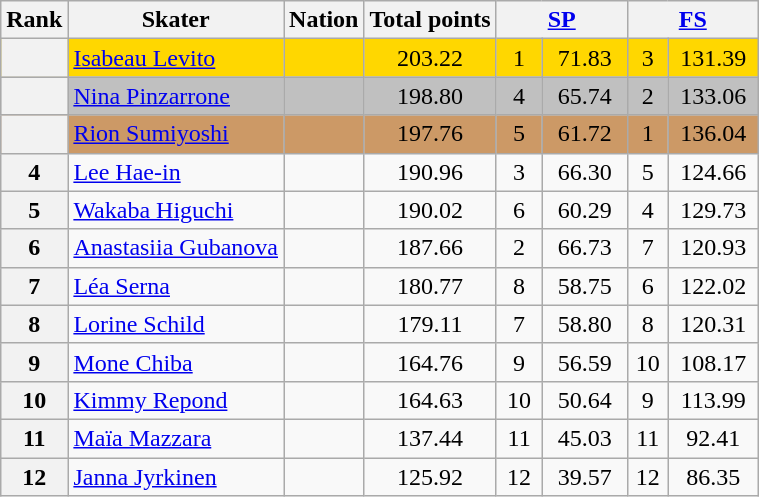<table class="wikitable sortable" style="text-align:left">
<tr>
<th scope="col">Rank</th>
<th scope="col">Skater</th>
<th scope="col">Nation</th>
<th scope="col">Total points</th>
<th scope="col" colspan="2" width="80px"><a href='#'>SP</a></th>
<th scope="col" colspan="2" width="80px"><a href='#'>FS</a></th>
</tr>
<tr bgcolor="gold">
<th scope="row"></th>
<td><a href='#'>Isabeau Levito</a></td>
<td></td>
<td align="center">203.22</td>
<td align="center">1</td>
<td align="center">71.83</td>
<td align="center">3</td>
<td align="center">131.39</td>
</tr>
<tr bgcolor="silver">
<th scope="row"></th>
<td><a href='#'>Nina Pinzarrone</a></td>
<td></td>
<td align="center">198.80</td>
<td align="center">4</td>
<td align="center">65.74</td>
<td align="center">2</td>
<td align="center">133.06</td>
</tr>
<tr bgcolor="cc9966">
<th scope="row"></th>
<td><a href='#'>Rion Sumiyoshi</a></td>
<td></td>
<td align="center">197.76</td>
<td align="center">5</td>
<td align="center">61.72</td>
<td align="center">1</td>
<td align="center">136.04</td>
</tr>
<tr>
<th scope="row">4</th>
<td><a href='#'>Lee Hae-in</a></td>
<td></td>
<td align="center">190.96</td>
<td align="center">3</td>
<td align="center">66.30</td>
<td align="center">5</td>
<td align="center">124.66</td>
</tr>
<tr>
<th scope="row">5</th>
<td><a href='#'>Wakaba Higuchi</a></td>
<td></td>
<td align="center">190.02</td>
<td align="center">6</td>
<td align="center">60.29</td>
<td align="center">4</td>
<td align="center">129.73</td>
</tr>
<tr>
<th scope="row">6</th>
<td><a href='#'>Anastasiia Gubanova</a></td>
<td></td>
<td align="center">187.66</td>
<td align="center">2</td>
<td align="center">66.73</td>
<td align="center">7</td>
<td align="center">120.93</td>
</tr>
<tr>
<th scope="row">7</th>
<td><a href='#'>Léa Serna</a></td>
<td></td>
<td align="center">180.77</td>
<td align="center">8</td>
<td align="center">58.75</td>
<td align="center">6</td>
<td align="center">122.02</td>
</tr>
<tr>
<th scope="row">8</th>
<td><a href='#'>Lorine Schild</a></td>
<td></td>
<td align="center">179.11</td>
<td align="center">7</td>
<td align="center">58.80</td>
<td align="center">8</td>
<td align="center">120.31</td>
</tr>
<tr>
<th scope="row">9</th>
<td><a href='#'>Mone Chiba</a></td>
<td></td>
<td align="center">164.76</td>
<td align="center">9</td>
<td align="center">56.59</td>
<td align="center">10</td>
<td align="center">108.17</td>
</tr>
<tr>
<th scope="row">10</th>
<td><a href='#'>Kimmy Repond</a></td>
<td></td>
<td align="center">164.63</td>
<td align="center">10</td>
<td align="center">50.64</td>
<td align="center">9</td>
<td align="center">113.99</td>
</tr>
<tr>
<th scope="row">11</th>
<td><a href='#'>Maïa Mazzara</a></td>
<td></td>
<td align="center">137.44</td>
<td align="center">11</td>
<td align="center">45.03</td>
<td align="center">11</td>
<td align="center">92.41</td>
</tr>
<tr>
<th scope="row">12</th>
<td><a href='#'>Janna Jyrkinen</a></td>
<td></td>
<td align="center">125.92</td>
<td align="center">12</td>
<td align="center">39.57</td>
<td align="center">12</td>
<td align="center">86.35</td>
</tr>
</table>
